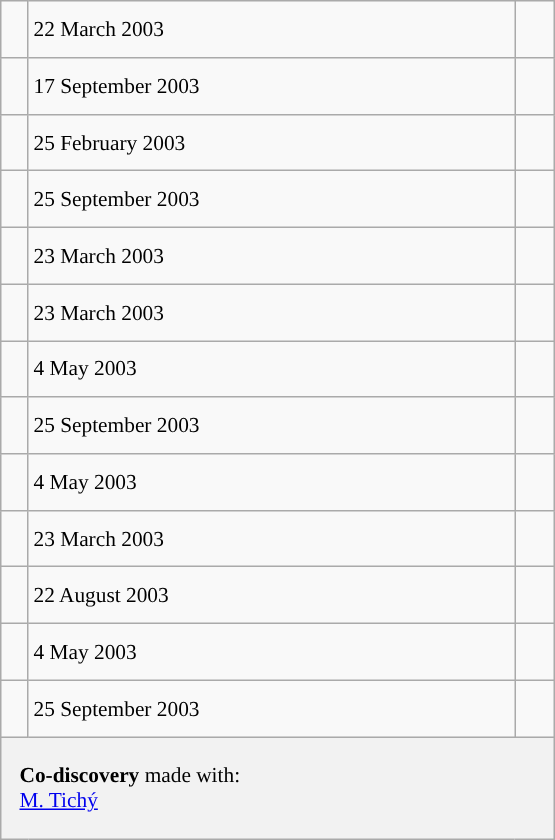<table class="wikitable" style="font-size: 89%; float: left; width: 26em; margin-right: 1em; height: 560px;">
<tr>
<td></td>
<td>22 March 2003</td>
<td> </td>
</tr>
<tr>
<td></td>
<td>17 September 2003</td>
<td> </td>
</tr>
<tr>
<td></td>
<td>25 February 2003</td>
<td> </td>
</tr>
<tr>
<td></td>
<td>25 September 2003</td>
<td> </td>
</tr>
<tr>
<td></td>
<td>23 March 2003</td>
<td> </td>
</tr>
<tr>
<td></td>
<td>23 March 2003</td>
<td> </td>
</tr>
<tr>
<td></td>
<td>4 May 2003</td>
<td> </td>
</tr>
<tr>
<td></td>
<td>25 September 2003</td>
<td> </td>
</tr>
<tr>
<td></td>
<td>4 May 2003</td>
<td> </td>
</tr>
<tr>
<td></td>
<td>23 March 2003</td>
<td> </td>
</tr>
<tr>
<td></td>
<td>22 August 2003</td>
<td> </td>
</tr>
<tr>
<td></td>
<td>4 May 2003</td>
<td> </td>
</tr>
<tr>
<td></td>
<td>25 September 2003</td>
<td> </td>
</tr>
<tr>
<th colspan=3 style="font-weight: normal; text-align: left; padding: 4px 12px;"><strong>Co-discovery</strong> made with:<br> <a href='#'>M. Tichý</a></th>
</tr>
</table>
